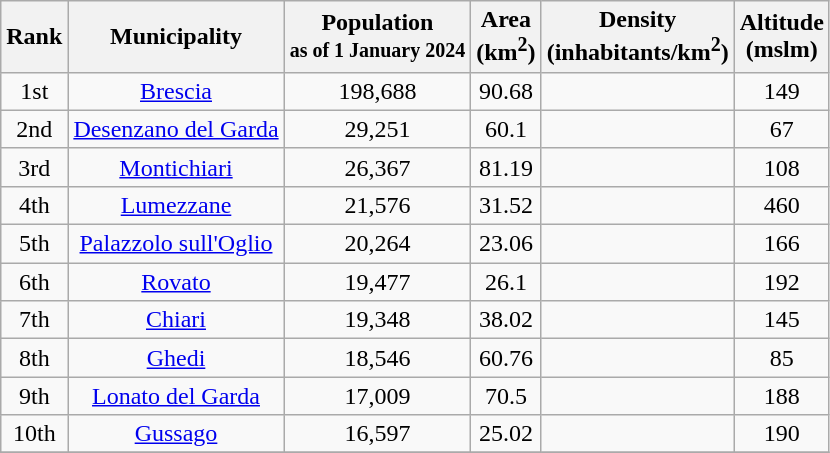<table class="wikitable" style="text-align:center">
<tr>
<th>Rank</th>
<th>Municipality</th>
<th>Population<br><small>as of 1 January 2024</small></th>
<th>Area<br> (km<sup>2</sup>)</th>
<th>Density<br> (inhabitants/km<sup>2</sup>)</th>
<th>Altitude<br> (mslm)</th>
</tr>
<tr>
<td>1st</td>
<td><a href='#'>Brescia</a></td>
<td>198,688</td>
<td>90.68</td>
<td></td>
<td>149</td>
</tr>
<tr>
<td>2nd</td>
<td><a href='#'>Desenzano del Garda</a></td>
<td>29,251</td>
<td>60.1</td>
<td></td>
<td>67</td>
</tr>
<tr>
<td>3rd</td>
<td><a href='#'>Montichiari</a></td>
<td>26,367</td>
<td>81.19</td>
<td></td>
<td>108</td>
</tr>
<tr>
<td>4th</td>
<td><a href='#'>Lumezzane</a></td>
<td>21,576</td>
<td>31.52</td>
<td></td>
<td>460</td>
</tr>
<tr>
<td>5th</td>
<td><a href='#'>Palazzolo sull'Oglio</a></td>
<td>20,264</td>
<td>23.06</td>
<td></td>
<td>166</td>
</tr>
<tr>
<td>6th</td>
<td><a href='#'>Rovato</a></td>
<td>19,477</td>
<td>26.1</td>
<td></td>
<td>192</td>
</tr>
<tr>
<td>7th</td>
<td><a href='#'>Chiari</a></td>
<td>19,348</td>
<td>38.02</td>
<td></td>
<td>145</td>
</tr>
<tr>
<td>8th</td>
<td><a href='#'>Ghedi</a></td>
<td>18,546</td>
<td>60.76</td>
<td></td>
<td>85</td>
</tr>
<tr>
<td>9th</td>
<td><a href='#'>Lonato del Garda</a></td>
<td>17,009</td>
<td>70.5</td>
<td></td>
<td>188</td>
</tr>
<tr>
<td>10th</td>
<td><a href='#'>Gussago</a></td>
<td>16,597</td>
<td>25.02</td>
<td></td>
<td>190</td>
</tr>
<tr>
</tr>
</table>
